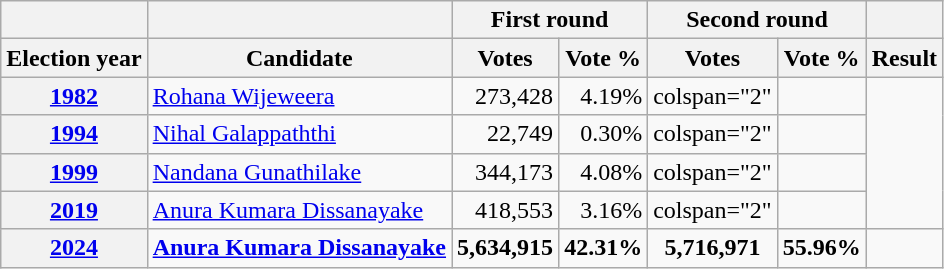<table class="wikitable">
<tr>
<th></th>
<th></th>
<th colspan="2"><strong>First round</strong></th>
<th colspan="2"><strong>Second round</strong></th>
<th></th>
</tr>
<tr>
<th>Election year</th>
<th>Candidate</th>
<th>Votes</th>
<th>Vote %</th>
<th>Votes</th>
<th>Vote %</th>
<th>Result</th>
</tr>
<tr>
<th><a href='#'>1982</a></th>
<td><a href='#'>Rohana Wijeweera</a></td>
<td align=right>273,428</td>
<td align=right>4.19%</td>
<td>colspan="2" </td>
<td></td>
</tr>
<tr>
<th><a href='#'>1994</a></th>
<td><a href='#'>Nihal Galappaththi</a></td>
<td align=right>22,749</td>
<td align=right>0.30%</td>
<td>colspan="2" </td>
<td></td>
</tr>
<tr>
<th><a href='#'>1999</a></th>
<td><a href='#'>Nandana Gunathilake</a></td>
<td align=right>344,173</td>
<td align=right>4.08%</td>
<td>colspan="2" </td>
<td></td>
</tr>
<tr>
<th><a href='#'>2019</a></th>
<td><a href='#'>Anura Kumara Dissanayake</a></td>
<td align=right>418,553</td>
<td align=right>3.16%</td>
<td>colspan="2" </td>
<td></td>
</tr>
<tr>
<th><a href='#'>2024</a></th>
<td><strong><a href='#'>Anura Kumara Dissanayake</a></strong></td>
<td align="center"><strong>5,634,915</strong></td>
<td align="center"><strong>42.31%</strong></td>
<td align="center"><strong>5,716,971</strong></td>
<td align="center"><strong>55.96%</strong></td>
<td></td>
</tr>
</table>
